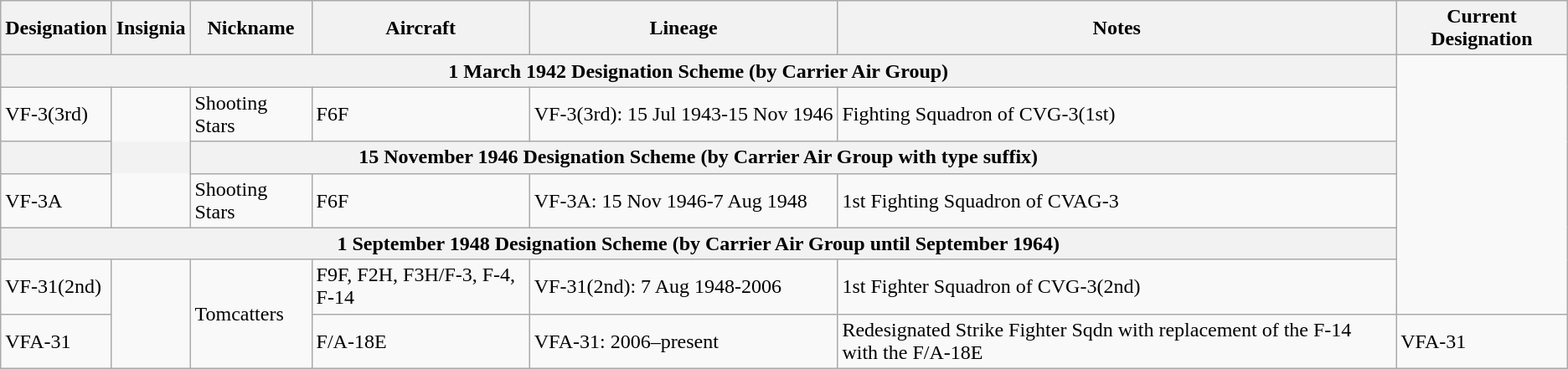<table class="wikitable">
<tr>
<th>Designation</th>
<th>Insignia</th>
<th>Nickname</th>
<th>Aircraft</th>
<th>Lineage</th>
<th>Notes</th>
<th>Current Designation</th>
</tr>
<tr>
<th colspan=6>1 March 1942 Designation Scheme (by Carrier Air Group)</th>
</tr>
<tr>
<td>VF-3(3rd)</td>
<td rowspan="3"></td>
<td>Shooting Stars</td>
<td>F6F</td>
<td style="white-space: nowrap;">VF-3(3rd): 15 Jul 1943-15 Nov 1946</td>
<td>Fighting Squadron of CVG-3(1st)</td>
</tr>
<tr>
<th colspan=6>15 November 1946 Designation Scheme (by Carrier Air Group with type suffix)</th>
</tr>
<tr>
<td>VF-3A</td>
<td>Shooting Stars</td>
<td>F6F</td>
<td>VF-3A: 15 Nov 1946-7 Aug 1948</td>
<td>1st Fighting Squadron of CVAG-3</td>
</tr>
<tr>
<th colspan=6>1 September 1948 Designation Scheme (by Carrier Air Group until September 1964)</th>
</tr>
<tr>
<td>VF-31(2nd)</td>
<td rowspan="2"></td>
<td rowspan="2">Tomcatters</td>
<td>F9F, F2H, F3H/F-3, F-4, F-14</td>
<td>VF-31(2nd): 7 Aug 1948-2006</td>
<td>1st Fighter Squadron of CVG-3(2nd)</td>
</tr>
<tr>
<td>VFA-31</td>
<td>F/A-18E</td>
<td>VFA-31: 2006–present</td>
<td>Redesignated Strike Fighter Sqdn with replacement of the F-14 with the F/A-18E</td>
<td>VFA-31</td>
</tr>
</table>
